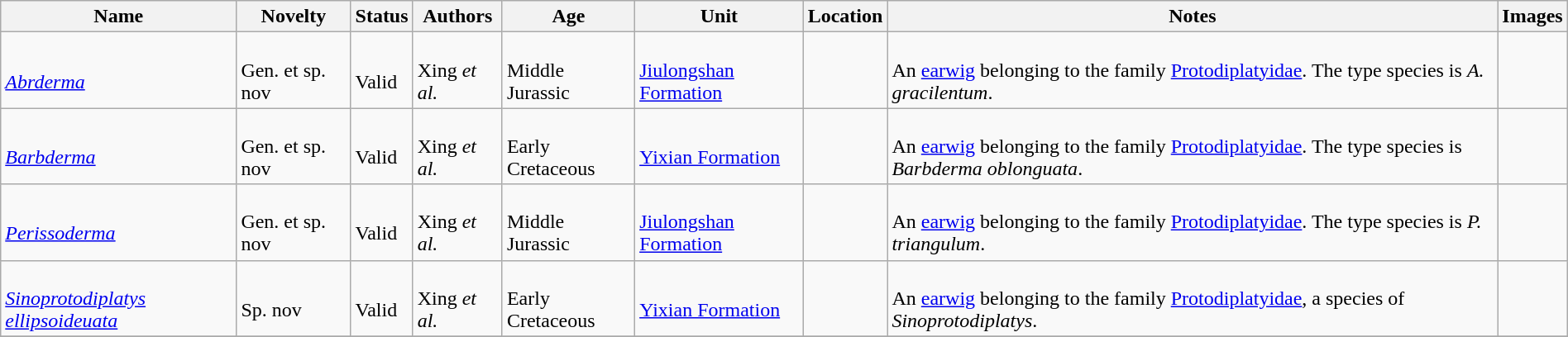<table class="wikitable sortable" align="center" width="100%">
<tr>
<th>Name</th>
<th>Novelty</th>
<th>Status</th>
<th>Authors</th>
<th>Age</th>
<th>Unit</th>
<th>Location</th>
<th>Notes</th>
<th>Images</th>
</tr>
<tr>
<td><br><em><a href='#'>Abrderma</a></em></td>
<td><br>Gen. et sp. nov</td>
<td><br>Valid</td>
<td><br>Xing <em>et al.</em></td>
<td><br>Middle Jurassic</td>
<td><br><a href='#'>Jiulongshan Formation</a></td>
<td><br></td>
<td><br>An <a href='#'>earwig</a> belonging to the family <a href='#'>Protodiplatyidae</a>. The type species is <em>A. gracilentum</em>.</td>
<td></td>
</tr>
<tr>
<td><br><em><a href='#'>Barbderma</a></em></td>
<td><br>Gen. et sp. nov</td>
<td><br>Valid</td>
<td><br>Xing <em>et al.</em></td>
<td><br>Early Cretaceous</td>
<td><br><a href='#'>Yixian Formation</a></td>
<td><br></td>
<td><br>An <a href='#'>earwig</a> belonging to the family <a href='#'>Protodiplatyidae</a>. The type species is <em>Barbderma oblonguata</em>.</td>
<td></td>
</tr>
<tr>
<td><br><em><a href='#'>Perissoderma</a></em></td>
<td><br>Gen. et sp. nov</td>
<td><br>Valid</td>
<td><br>Xing <em>et al.</em></td>
<td><br>Middle Jurassic</td>
<td><br><a href='#'>Jiulongshan Formation</a></td>
<td><br></td>
<td><br>An <a href='#'>earwig</a> belonging to the family <a href='#'>Protodiplatyidae</a>. The type species is <em>P. triangulum</em>.</td>
<td></td>
</tr>
<tr>
<td><br><em><a href='#'>Sinoprotodiplatys ellipsoideuata</a></em></td>
<td><br>Sp. nov</td>
<td><br>Valid</td>
<td><br>Xing <em>et al.</em></td>
<td><br>Early Cretaceous</td>
<td><br><a href='#'>Yixian Formation</a></td>
<td><br></td>
<td><br>An <a href='#'>earwig</a> belonging to the family <a href='#'>Protodiplatyidae</a>, a species of <em>Sinoprotodiplatys</em>.</td>
<td></td>
</tr>
<tr>
</tr>
</table>
